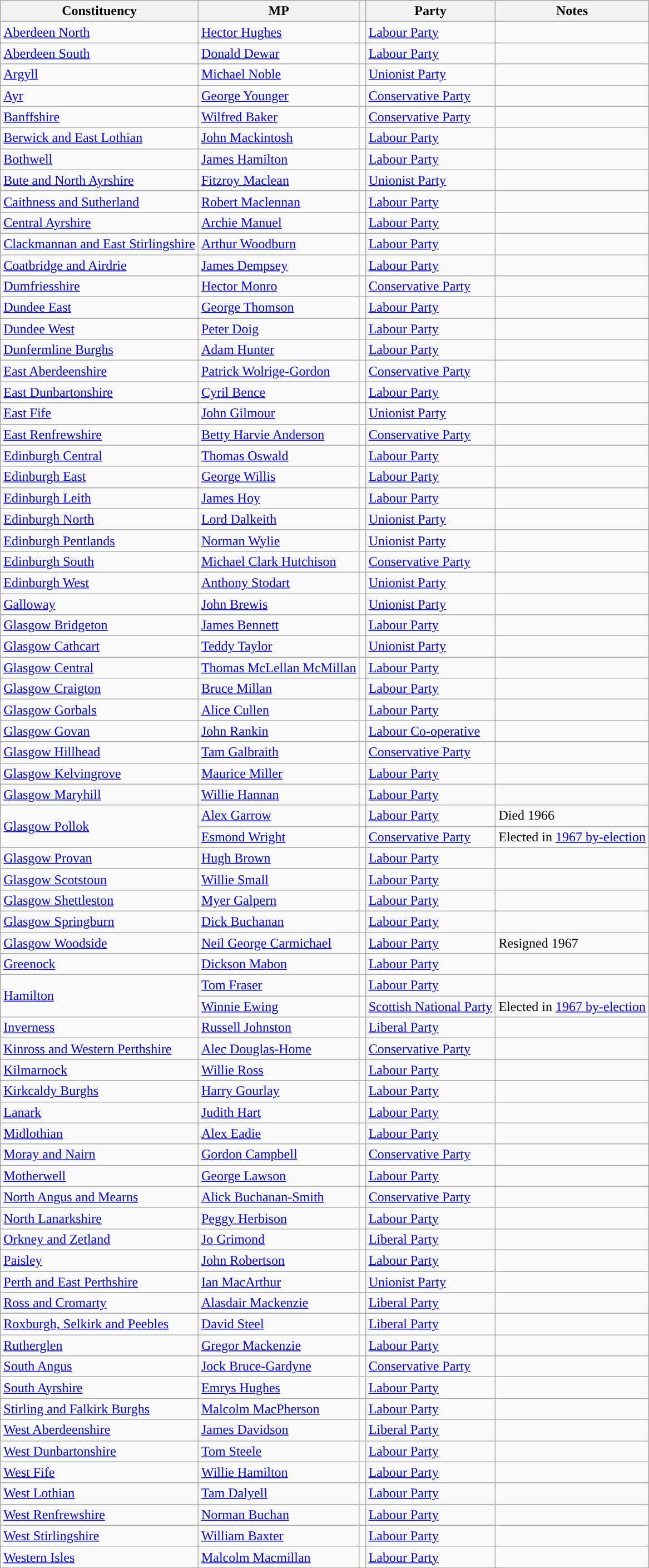<table class="wikitable sortable">
<tr>
<th>Constituency</th>
<th>MP</th>
<th></th>
<th>Party</th>
<th>Notes</th>
</tr>
<tr>
<td><a href='#'>Aberdeen North</a></td>
<td><a href='#'>Hector Hughes</a></td>
<td style="color:inherit;background:"></td>
<td><a href='#'>Labour Party</a></td>
<td></td>
</tr>
<tr>
<td><a href='#'>Aberdeen South</a></td>
<td><a href='#'>Donald Dewar</a></td>
<td style="color:inherit;background:"></td>
<td><a href='#'>Labour Party</a></td>
<td></td>
</tr>
<tr>
<td><a href='#'>Argyll</a></td>
<td><a href='#'>Michael Noble</a></td>
<td style="color:inherit;background-color: "></td>
<td><a href='#'>Unionist Party</a></td>
<td></td>
</tr>
<tr>
<td><a href='#'>Ayr</a></td>
<td><a href='#'>George Younger</a></td>
<td style="color:inherit;background:"></td>
<td><a href='#'>Conservative Party</a></td>
<td></td>
</tr>
<tr>
<td><a href='#'>Banffshire</a></td>
<td><a href='#'>Wilfred Baker</a></td>
<td style="color:inherit;background:"></td>
<td><a href='#'>Conservative Party</a></td>
<td></td>
</tr>
<tr>
<td><a href='#'>Berwick and East Lothian</a></td>
<td><a href='#'>John Mackintosh</a></td>
<td style="color:inherit;background:"></td>
<td><a href='#'>Labour Party</a></td>
<td></td>
</tr>
<tr>
<td><a href='#'>Bothwell</a></td>
<td><a href='#'>James Hamilton</a></td>
<td style="color:inherit;background:"></td>
<td><a href='#'>Labour Party</a></td>
<td></td>
</tr>
<tr>
<td><a href='#'>Bute and North Ayrshire</a></td>
<td><a href='#'>Fitzroy Maclean</a></td>
<td style="color:inherit;background-color: "></td>
<td><a href='#'>Unionist Party</a></td>
<td></td>
</tr>
<tr>
<td><a href='#'>Caithness and Sutherland</a></td>
<td><a href='#'>Robert Maclennan</a></td>
<td style="color:inherit;background:"></td>
<td><a href='#'>Labour Party</a></td>
<td></td>
</tr>
<tr>
<td><a href='#'>Central Ayrshire</a></td>
<td><a href='#'>Archie Manuel</a></td>
<td style="color:inherit;background:"></td>
<td><a href='#'>Labour Party</a></td>
</tr>
<tr>
<td><a href='#'>Clackmannan and East Stirlingshire</a></td>
<td><a href='#'>Arthur Woodburn</a></td>
<td style="color:inherit;background:"></td>
<td><a href='#'>Labour Party</a></td>
<td></td>
</tr>
<tr>
<td><a href='#'>Coatbridge and Airdrie</a></td>
<td><a href='#'>James Dempsey</a></td>
<td style="color:inherit;background:"></td>
<td><a href='#'>Labour Party</a></td>
<td></td>
</tr>
<tr>
<td><a href='#'>Dumfriesshire</a></td>
<td><a href='#'>Hector Monro</a></td>
<td style="color:inherit;background:"></td>
<td><a href='#'>Conservative Party</a></td>
<td></td>
</tr>
<tr>
<td><a href='#'>Dundee East</a></td>
<td><a href='#'>George Thomson</a></td>
<td style="color:inherit;background:"></td>
<td><a href='#'>Labour Party</a></td>
<td></td>
</tr>
<tr>
<td><a href='#'>Dundee West</a></td>
<td><a href='#'>Peter Doig</a></td>
<td style="color:inherit;background:"></td>
<td><a href='#'>Labour Party</a></td>
<td></td>
</tr>
<tr>
<td><a href='#'>Dunfermline Burghs</a></td>
<td><a href='#'>Adam Hunter</a></td>
<td style="color:inherit;background:"></td>
<td><a href='#'>Labour Party</a></td>
<td></td>
</tr>
<tr>
<td><a href='#'>East Aberdeenshire</a></td>
<td><a href='#'>Patrick Wolrige-Gordon</a></td>
<td style="color:inherit;background:"></td>
<td><a href='#'>Conservative Party</a></td>
<td></td>
</tr>
<tr>
<td><a href='#'>East Dunbartonshire</a></td>
<td><a href='#'>Cyril Bence</a></td>
<td style="color:inherit;background:"></td>
<td><a href='#'>Labour Party</a></td>
<td></td>
</tr>
<tr>
<td><a href='#'>East Fife</a></td>
<td><a href='#'>John Gilmour</a></td>
<td style="color:inherit;background-color: "></td>
<td><a href='#'>Unionist Party</a></td>
<td></td>
</tr>
<tr>
<td><a href='#'>East Renfrewshire</a></td>
<td><a href='#'>Betty Harvie Anderson</a></td>
<td style="color:inherit;background:"></td>
<td><a href='#'>Conservative Party</a></td>
<td></td>
</tr>
<tr>
<td><a href='#'>Edinburgh Central</a></td>
<td><a href='#'>Thomas Oswald</a></td>
<td style="color:inherit;background:"></td>
<td><a href='#'>Labour Party</a></td>
<td></td>
</tr>
<tr>
<td><a href='#'>Edinburgh East</a></td>
<td><a href='#'>George Willis</a></td>
<td style="color:inherit;background:"></td>
<td><a href='#'>Labour Party</a></td>
<td></td>
</tr>
<tr>
<td><a href='#'>Edinburgh Leith</a></td>
<td><a href='#'>James Hoy</a></td>
<td style="color:inherit;background:"></td>
<td><a href='#'>Labour Party</a></td>
<td></td>
</tr>
<tr>
<td><a href='#'>Edinburgh North</a></td>
<td><a href='#'>Lord Dalkeith</a></td>
<td style="color:inherit;background-color: "></td>
<td><a href='#'>Unionist Party</a></td>
<td></td>
</tr>
<tr>
<td><a href='#'>Edinburgh Pentlands</a></td>
<td><a href='#'>Norman Wylie</a></td>
<td style="color:inherit;background-color: "></td>
<td><a href='#'>Unionist Party</a></td>
<td></td>
</tr>
<tr>
<td><a href='#'>Edinburgh South</a></td>
<td><a href='#'>Michael Clark Hutchison</a></td>
<td style="color:inherit;background:"></td>
<td><a href='#'>Conservative Party</a></td>
<td></td>
</tr>
<tr>
<td><a href='#'>Edinburgh West</a></td>
<td><a href='#'>Anthony Stodart</a></td>
<td style="color:inherit;background-color: "></td>
<td><a href='#'>Unionist Party</a></td>
<td></td>
</tr>
<tr>
<td><a href='#'>Galloway</a></td>
<td><a href='#'>John Brewis</a></td>
<td style="color:inherit;background-color: "></td>
<td><a href='#'>Unionist Party</a></td>
<td></td>
</tr>
<tr>
<td><a href='#'>Glasgow Bridgeton</a></td>
<td><a href='#'>James Bennett</a></td>
<td style="color:inherit;background:"></td>
<td><a href='#'>Labour Party</a></td>
<td></td>
</tr>
<tr>
<td><a href='#'>Glasgow Cathcart</a></td>
<td><a href='#'>Teddy Taylor</a></td>
<td style="color:inherit;background-color: "></td>
<td><a href='#'>Unionist Party</a></td>
<td></td>
</tr>
<tr>
<td><a href='#'>Glasgow Central</a></td>
<td><a href='#'>Thomas McLellan McMillan</a></td>
<td style="color:inherit;background:"></td>
<td><a href='#'>Labour Party</a></td>
<td></td>
</tr>
<tr>
<td><a href='#'>Glasgow Craigton</a></td>
<td><a href='#'>Bruce Millan</a></td>
<td style="color:inherit;background:"></td>
<td><a href='#'>Labour Party</a></td>
<td></td>
</tr>
<tr>
<td><a href='#'>Glasgow Gorbals</a></td>
<td><a href='#'>Alice Cullen</a></td>
<td style="color:inherit;background:"></td>
<td><a href='#'>Labour Party</a></td>
<td></td>
</tr>
<tr>
<td><a href='#'>Glasgow Govan</a></td>
<td><a href='#'>John Rankin</a></td>
<td style="color:inherit;background:"></td>
<td><a href='#'>Labour Co-operative</a></td>
<td></td>
</tr>
<tr>
<td><a href='#'>Glasgow Hillhead</a></td>
<td><a href='#'>Tam Galbraith</a></td>
<td style="color:inherit;background:"></td>
<td><a href='#'>Conservative Party</a></td>
<td></td>
</tr>
<tr>
<td><a href='#'>Glasgow Kelvingrove</a></td>
<td><a href='#'>Maurice Miller</a></td>
<td style="color:inherit;background:"></td>
<td><a href='#'>Labour Party</a></td>
<td></td>
</tr>
<tr>
<td><a href='#'>Glasgow Maryhill</a></td>
<td><a href='#'>Willie Hannan</a></td>
<td style="color:inherit;background:"></td>
<td><a href='#'>Labour Party</a></td>
<td></td>
</tr>
<tr>
<td rowspan="2"><a href='#'>Glasgow Pollok</a></td>
<td><a href='#'>Alex Garrow</a></td>
<td style="color:inherit;background:"></td>
<td><a href='#'>Labour Party</a></td>
<td>Died 1966</td>
</tr>
<tr>
<td><a href='#'>Esmond Wright</a></td>
<td style="color:inherit;background:"></td>
<td><a href='#'>Conservative Party</a></td>
<td>Elected in <a href='#'>1967 by-election</a></td>
</tr>
<tr>
<td><a href='#'>Glasgow Provan</a></td>
<td><a href='#'>Hugh Brown</a></td>
<td style="color:inherit;background:"></td>
<td><a href='#'>Labour Party</a></td>
<td></td>
</tr>
<tr>
<td><a href='#'>Glasgow Scotstoun</a></td>
<td><a href='#'>Willie Small</a></td>
<td style="color:inherit;background:"></td>
<td><a href='#'>Labour Party</a></td>
<td></td>
</tr>
<tr>
<td><a href='#'>Glasgow Shettleston</a></td>
<td><a href='#'>Myer Galpern</a></td>
<td style="color:inherit;background:"></td>
<td><a href='#'>Labour Party</a></td>
<td></td>
</tr>
<tr>
<td><a href='#'>Glasgow Springburn</a></td>
<td><a href='#'>Dick Buchanan</a></td>
<td style="color:inherit;background:"></td>
<td><a href='#'>Labour Party</a></td>
<td></td>
</tr>
<tr>
<td><a href='#'>Glasgow Woodside</a></td>
<td><a href='#'>Neil George Carmichael</a></td>
<td style="color:inherit;background:"></td>
<td><a href='#'>Labour Party</a></td>
<td>Resigned 1967</td>
</tr>
<tr>
<td><a href='#'>Greenock</a></td>
<td><a href='#'>Dickson Mabon</a></td>
<td style="color:inherit;background:"></td>
<td><a href='#'>Labour Party</a></td>
<td></td>
</tr>
<tr>
<td rowspan="2"><a href='#'>Hamilton</a></td>
<td><a href='#'>Tom Fraser</a></td>
<td style="color:inherit;background:"></td>
<td><a href='#'>Labour Party</a></td>
<td></td>
</tr>
<tr>
<td><a href='#'>Winnie Ewing</a></td>
<td style="color:inherit;background-color: "></td>
<td><a href='#'>Scottish National Party</a></td>
<td>Elected in <a href='#'>1967 by-election</a></td>
</tr>
<tr>
<td><a href='#'>Inverness</a></td>
<td><a href='#'>Russell Johnston</a></td>
<td style="background-color: "></td>
<td><a href='#'>Liberal Party</a></td>
<td></td>
</tr>
<tr>
<td><a href='#'>Kinross and Western Perthshire</a></td>
<td><a href='#'>Alec Douglas-Home</a></td>
<td style="color:inherit;background:"></td>
<td><a href='#'>Conservative Party</a></td>
<td></td>
</tr>
<tr>
<td><a href='#'>Kilmarnock</a></td>
<td><a href='#'>Willie Ross</a></td>
<td style="color:inherit;background:"></td>
<td><a href='#'>Labour Party</a></td>
<td></td>
</tr>
<tr>
<td><a href='#'>Kirkcaldy Burghs</a></td>
<td><a href='#'>Harry Gourlay</a></td>
<td style="color:inherit;background:"></td>
<td><a href='#'>Labour Party</a></td>
<td></td>
</tr>
<tr>
<td><a href='#'>Lanark</a></td>
<td><a href='#'>Judith Hart</a></td>
<td style="color:inherit;background:"></td>
<td><a href='#'>Labour Party</a></td>
<td></td>
</tr>
<tr>
<td><a href='#'>Midlothian</a></td>
<td><a href='#'>Alex Eadie</a></td>
<td style="color:inherit;background:"></td>
<td><a href='#'>Labour Party</a></td>
<td></td>
</tr>
<tr>
<td><a href='#'>Moray and Nairn</a></td>
<td><a href='#'>Gordon Campbell</a></td>
<td style="color:inherit;background:"></td>
<td><a href='#'>Conservative Party</a></td>
<td></td>
</tr>
<tr>
<td><a href='#'>Motherwell</a></td>
<td><a href='#'>George Lawson</a></td>
<td style="color:inherit;background:"></td>
<td><a href='#'>Labour Party</a></td>
<td></td>
</tr>
<tr>
<td><a href='#'>North Angus and Mearns</a></td>
<td><a href='#'>Alick Buchanan-Smith</a></td>
<td style="color:inherit;background:"></td>
<td><a href='#'>Conservative Party</a></td>
<td></td>
</tr>
<tr>
<td><a href='#'>North Lanarkshire</a></td>
<td><a href='#'>Peggy Herbison</a></td>
<td style="color:inherit;background:"></td>
<td><a href='#'>Labour Party</a></td>
<td></td>
</tr>
<tr>
<td><a href='#'>Orkney and Zetland</a></td>
<td><a href='#'>Jo Grimond</a></td>
<td style="background-color: "></td>
<td><a href='#'>Liberal Party</a></td>
<td></td>
</tr>
<tr>
<td><a href='#'>Paisley</a></td>
<td><a href='#'>John Robertson</a></td>
<td style="color:inherit;background:"></td>
<td><a href='#'>Labour Party</a></td>
<td></td>
</tr>
<tr>
<td><a href='#'>Perth and East Perthshire</a></td>
<td><a href='#'>Ian MacArthur</a></td>
<td style="color:inherit;background-color: "></td>
<td><a href='#'>Unionist Party</a></td>
<td></td>
</tr>
<tr>
<td><a href='#'>Ross and Cromarty</a></td>
<td><a href='#'>Alasdair Mackenzie</a></td>
<td style="background-color: "></td>
<td><a href='#'>Liberal Party</a></td>
<td></td>
</tr>
<tr>
<td><a href='#'>Roxburgh, Selkirk and Peebles</a></td>
<td><a href='#'>David Steel</a></td>
<td style="background-color: "></td>
<td><a href='#'>Liberal Party</a></td>
<td></td>
</tr>
<tr>
<td><a href='#'>Rutherglen</a></td>
<td><a href='#'>Gregor Mackenzie</a></td>
<td style="color:inherit;background:"></td>
<td><a href='#'>Labour Party</a></td>
<td></td>
</tr>
<tr>
<td><a href='#'>South Angus</a></td>
<td><a href='#'>Jock Bruce-Gardyne</a></td>
<td style="color:inherit;background:"></td>
<td><a href='#'>Conservative Party</a></td>
<td></td>
</tr>
<tr>
<td><a href='#'>South Ayrshire</a></td>
<td><a href='#'>Emrys Hughes</a></td>
<td style="color:inherit;background:"></td>
<td><a href='#'>Labour Party</a></td>
<td></td>
</tr>
<tr>
<td><a href='#'>Stirling and Falkirk Burghs</a></td>
<td><a href='#'>Malcolm MacPherson</a></td>
<td style="color:inherit;background:"></td>
<td><a href='#'>Labour Party</a></td>
<td></td>
</tr>
<tr>
<td><a href='#'>West Aberdeenshire</a></td>
<td><a href='#'>James Davidson</a></td>
<td style="background-color: "></td>
<td><a href='#'>Liberal Party</a></td>
<td></td>
</tr>
<tr>
<td><a href='#'>West Dunbartonshire</a></td>
<td><a href='#'>Tom Steele</a></td>
<td style="color:inherit;background:"></td>
<td><a href='#'>Labour Party</a></td>
<td></td>
</tr>
<tr>
<td><a href='#'>West Fife</a></td>
<td><a href='#'>Willie Hamilton</a></td>
<td style="color:inherit;background:"></td>
<td><a href='#'>Labour Party</a></td>
<td></td>
</tr>
<tr>
<td><a href='#'>West Lothian</a></td>
<td><a href='#'>Tam Dalyell</a></td>
<td style="color:inherit;background:"></td>
<td><a href='#'>Labour Party</a></td>
<td></td>
</tr>
<tr>
<td><a href='#'>West Renfrewshire</a></td>
<td><a href='#'>Norman Buchan</a></td>
<td style="color:inherit;background:"></td>
<td><a href='#'>Labour Party</a></td>
<td></td>
</tr>
<tr>
<td><a href='#'>West Stirlingshire</a></td>
<td><a href='#'>William Baxter</a></td>
<td style="color:inherit;background:"></td>
<td><a href='#'>Labour Party</a></td>
<td></td>
</tr>
<tr>
<td><a href='#'>Western Isles</a></td>
<td><a href='#'>Malcolm Macmillan</a></td>
<td style="color:inherit;background:"></td>
<td><a href='#'>Labour Party</a></td>
<td></td>
</tr>
</table>
